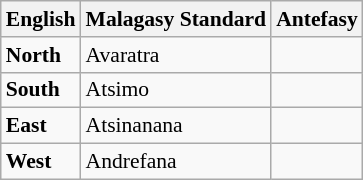<table class="wikitable" style="font-size:90%; margin-left:0;">
<tr>
<th>English</th>
<th>Malagasy Standard</th>
<th>Antefasy</th>
</tr>
<tr>
<td><strong>North</strong></td>
<td>Avaratra</td>
<td></td>
</tr>
<tr>
<td><strong>South</strong></td>
<td>Atsimo</td>
<td></td>
</tr>
<tr>
<td><strong>East</strong></td>
<td>Atsinanana</td>
<td></td>
</tr>
<tr>
<td><strong>West</strong></td>
<td>Andrefana</td>
<td></td>
</tr>
</table>
